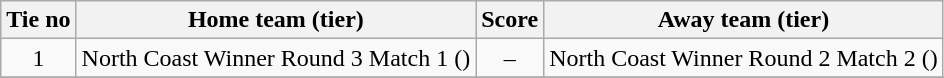<table class="wikitable" style="text-align:center">
<tr>
<th>Tie no</th>
<th>Home team (tier)</th>
<th>Score</th>
<th>Away team (tier)</th>
</tr>
<tr>
<td>1</td>
<td>North Coast Winner Round 3 Match 1 ()</td>
<td>–</td>
<td>North Coast Winner Round 2 Match 2 ()</td>
</tr>
<tr>
</tr>
</table>
